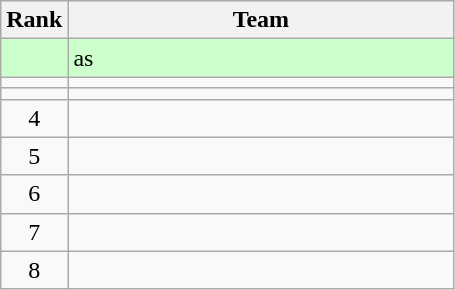<table class=wikitable style="text-align:center;">
<tr>
<th width=35>Rank</th>
<th width=250>Team</th>
</tr>
<tr bgcolor=#ccffcc>
<td></td>
<td align=left> as </td>
</tr>
<tr>
<td></td>
<td align=left></td>
</tr>
<tr>
<td></td>
<td align=left></td>
</tr>
<tr>
<td>4</td>
<td align=left></td>
</tr>
<tr>
<td>5</td>
<td align=left></td>
</tr>
<tr>
<td>6</td>
<td align=left></td>
</tr>
<tr>
<td>7</td>
<td align=left></td>
</tr>
<tr>
<td>8</td>
<td align=left></td>
</tr>
</table>
